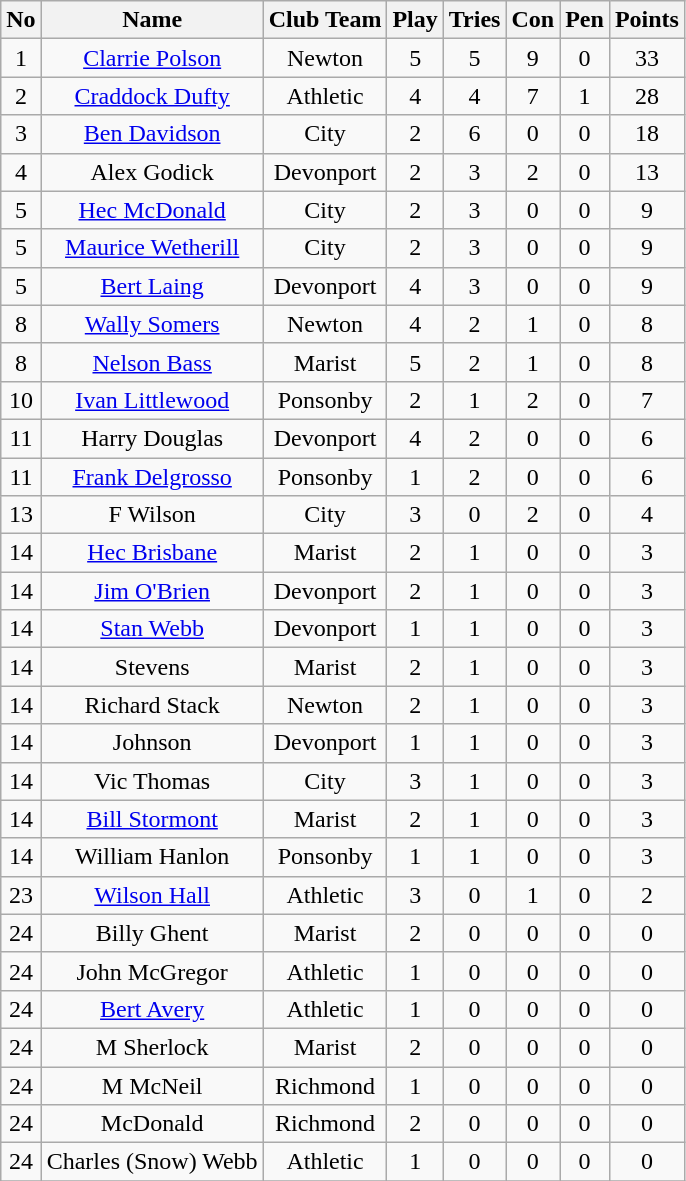<table class="wikitable sortable" style="text-align: center;">
<tr>
<th>No</th>
<th>Name</th>
<th>Club Team</th>
<th>Play</th>
<th>Tries</th>
<th>Con</th>
<th>Pen</th>
<th>Points</th>
</tr>
<tr>
<td>1</td>
<td><a href='#'>Clarrie Polson</a></td>
<td>Newton</td>
<td>5</td>
<td>5</td>
<td>9</td>
<td>0</td>
<td>33</td>
</tr>
<tr>
<td>2</td>
<td><a href='#'>Craddock Dufty</a></td>
<td>Athletic</td>
<td>4</td>
<td>4</td>
<td>7</td>
<td>1</td>
<td>28</td>
</tr>
<tr>
<td>3</td>
<td><a href='#'>Ben Davidson</a></td>
<td>City</td>
<td>2</td>
<td>6</td>
<td>0</td>
<td>0</td>
<td>18</td>
</tr>
<tr>
<td>4</td>
<td>Alex Godick</td>
<td>Devonport</td>
<td>2</td>
<td>3</td>
<td>2</td>
<td>0</td>
<td>13</td>
</tr>
<tr>
<td>5</td>
<td><a href='#'>Hec McDonald</a></td>
<td>City</td>
<td>2</td>
<td>3</td>
<td>0</td>
<td>0</td>
<td>9</td>
</tr>
<tr>
<td>5</td>
<td><a href='#'>Maurice Wetherill</a></td>
<td>City</td>
<td>2</td>
<td>3</td>
<td>0</td>
<td>0</td>
<td>9</td>
</tr>
<tr>
<td>5</td>
<td><a href='#'>Bert Laing</a></td>
<td>Devonport</td>
<td>4</td>
<td>3</td>
<td>0</td>
<td>0</td>
<td>9</td>
</tr>
<tr>
<td>8</td>
<td><a href='#'>Wally Somers</a></td>
<td>Newton</td>
<td>4</td>
<td>2</td>
<td>1</td>
<td>0</td>
<td>8</td>
</tr>
<tr>
<td>8</td>
<td><a href='#'>Nelson Bass</a></td>
<td>Marist</td>
<td>5</td>
<td>2</td>
<td>1</td>
<td>0</td>
<td>8</td>
</tr>
<tr>
<td>10</td>
<td><a href='#'>Ivan Littlewood</a></td>
<td>Ponsonby</td>
<td>2</td>
<td>1</td>
<td>2</td>
<td>0</td>
<td>7</td>
</tr>
<tr>
<td>11</td>
<td>Harry Douglas</td>
<td>Devonport</td>
<td>4</td>
<td>2</td>
<td>0</td>
<td>0</td>
<td>6</td>
</tr>
<tr>
<td>11</td>
<td><a href='#'>Frank Delgrosso</a></td>
<td>Ponsonby</td>
<td>1</td>
<td>2</td>
<td>0</td>
<td>0</td>
<td>6</td>
</tr>
<tr>
<td>13</td>
<td>F Wilson</td>
<td>City</td>
<td>3</td>
<td>0</td>
<td>2</td>
<td>0</td>
<td>4</td>
</tr>
<tr>
<td>14</td>
<td><a href='#'>Hec Brisbane</a></td>
<td>Marist</td>
<td>2</td>
<td>1</td>
<td>0</td>
<td>0</td>
<td>3</td>
</tr>
<tr>
<td>14</td>
<td><a href='#'>Jim O'Brien</a></td>
<td>Devonport</td>
<td>2</td>
<td>1</td>
<td>0</td>
<td>0</td>
<td>3</td>
</tr>
<tr>
<td>14</td>
<td><a href='#'>Stan Webb</a></td>
<td>Devonport</td>
<td>1</td>
<td>1</td>
<td>0</td>
<td>0</td>
<td>3</td>
</tr>
<tr>
<td>14</td>
<td>Stevens</td>
<td>Marist</td>
<td>2</td>
<td>1</td>
<td>0</td>
<td>0</td>
<td>3</td>
</tr>
<tr>
<td>14</td>
<td>Richard Stack</td>
<td>Newton</td>
<td>2</td>
<td>1</td>
<td>0</td>
<td>0</td>
<td>3</td>
</tr>
<tr>
<td>14</td>
<td>Johnson</td>
<td>Devonport</td>
<td>1</td>
<td>1</td>
<td>0</td>
<td>0</td>
<td>3</td>
</tr>
<tr>
<td>14</td>
<td>Vic Thomas</td>
<td>City</td>
<td>3</td>
<td>1</td>
<td>0</td>
<td>0</td>
<td>3</td>
</tr>
<tr>
<td>14</td>
<td><a href='#'>Bill Stormont</a></td>
<td>Marist</td>
<td>2</td>
<td>1</td>
<td>0</td>
<td>0</td>
<td>3</td>
</tr>
<tr>
<td>14</td>
<td>William Hanlon</td>
<td>Ponsonby</td>
<td>1</td>
<td>1</td>
<td>0</td>
<td>0</td>
<td>3</td>
</tr>
<tr>
<td>23</td>
<td><a href='#'>Wilson Hall</a></td>
<td>Athletic</td>
<td>3</td>
<td>0</td>
<td>1</td>
<td>0</td>
<td>2</td>
</tr>
<tr>
<td>24</td>
<td>Billy Ghent</td>
<td>Marist</td>
<td>2</td>
<td>0</td>
<td>0</td>
<td>0</td>
<td>0</td>
</tr>
<tr>
<td>24</td>
<td>John McGregor</td>
<td>Athletic</td>
<td>1</td>
<td>0</td>
<td>0</td>
<td>0</td>
<td>0</td>
</tr>
<tr>
<td>24</td>
<td><a href='#'>Bert Avery</a></td>
<td>Athletic</td>
<td>1</td>
<td>0</td>
<td>0</td>
<td>0</td>
<td>0</td>
</tr>
<tr>
<td>24</td>
<td>M Sherlock</td>
<td>Marist</td>
<td>2</td>
<td>0</td>
<td>0</td>
<td>0</td>
<td>0</td>
</tr>
<tr>
<td>24</td>
<td>M McNeil</td>
<td>Richmond</td>
<td>1</td>
<td>0</td>
<td>0</td>
<td>0</td>
<td>0</td>
</tr>
<tr>
<td>24</td>
<td>McDonald</td>
<td>Richmond</td>
<td>2</td>
<td>0</td>
<td>0</td>
<td>0</td>
<td>0</td>
</tr>
<tr>
<td>24</td>
<td>Charles (Snow) Webb</td>
<td>Athletic</td>
<td>1</td>
<td>0</td>
<td>0</td>
<td>0</td>
<td>0</td>
</tr>
<tr>
</tr>
</table>
